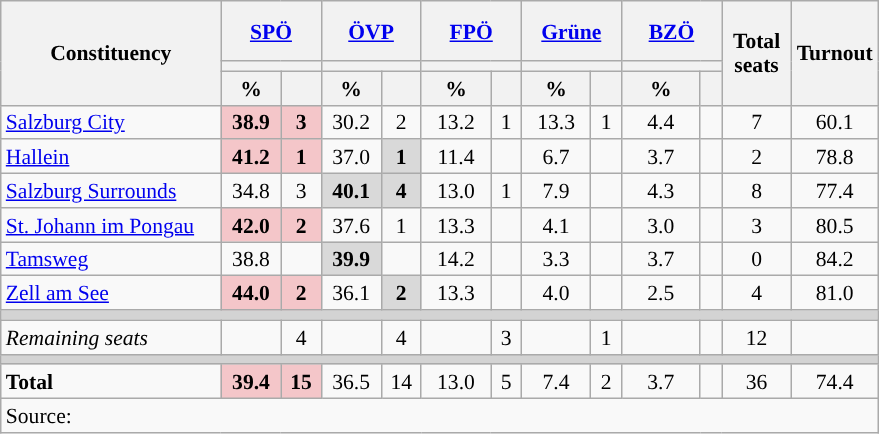<table class="wikitable" style="text-align:center;font-size:90%;line-height:16px">
<tr style="height:40px;">
<th style="width:140px;" rowspan="3">Constituency</th>
<th style="width:60px;" colspan="2"><a href='#'>SPÖ</a></th>
<th style="width:60px;" colspan="2"><a href='#'>ÖVP</a></th>
<th style="width:60px;" colspan="2"><a href='#'>FPÖ</a></th>
<th style="width:60px;" colspan="2"><a href='#'>Grüne</a></th>
<th style="width:60px;" colspan="2"><a href='#'>BZÖ</a></th>
<th class="unsortable" style="width:40px;" rowspan="3">Total<br>seats</th>
<th class="unsortable" style="width:40px;" rowspan="3">Turnout</th>
</tr>
<tr>
<th colspan="2" style="background:"></th>
<th colspan="2" style="background:"></th>
<th colspan="2" style="background:"></th>
<th colspan="2" style="background:"></th>
<th colspan="2" style="background:"></th>
</tr>
<tr>
<th class=unsortable>%</th>
<th class=unsortable></th>
<th class=unsortable>%</th>
<th class=unsortable></th>
<th class=unsortable>%</th>
<th class=unsortable></th>
<th class=unsortable>%</th>
<th class=unsortable></th>
<th class=unsortable>%</th>
<th class=unsortable></th>
</tr>
<tr>
<td align=left><a href='#'>Salzburg City</a></td>
<td bgcolor=#F4C6C9><strong>38.9</strong></td>
<td bgcolor=#F4C6C9><strong>3</strong></td>
<td>30.2</td>
<td>2</td>
<td>13.2</td>
<td>1</td>
<td>13.3</td>
<td>1</td>
<td>4.4</td>
<td></td>
<td>7</td>
<td>60.1</td>
</tr>
<tr>
<td align=left><a href='#'>Hallein</a></td>
<td bgcolor=#F4C6C9><strong>41.2</strong></td>
<td bgcolor=#F4C6C9><strong>1</strong></td>
<td>37.0</td>
<td bgcolor=#D9D9D9><strong>1</strong></td>
<td>11.4</td>
<td></td>
<td>6.7</td>
<td></td>
<td>3.7</td>
<td></td>
<td>2</td>
<td>78.8</td>
</tr>
<tr>
<td align=left><a href='#'>Salzburg Surrounds</a></td>
<td>34.8</td>
<td>3</td>
<td bgcolor=#D9D9D9><strong>40.1</strong></td>
<td bgcolor=#D9D9D9><strong>4</strong></td>
<td>13.0</td>
<td>1</td>
<td>7.9</td>
<td></td>
<td>4.3</td>
<td></td>
<td>8</td>
<td>77.4</td>
</tr>
<tr>
<td align=left><a href='#'>St. Johann im Pongau</a></td>
<td bgcolor=#F4C6C9><strong>42.0</strong></td>
<td bgcolor=#F4C6C9><strong>2</strong></td>
<td>37.6</td>
<td>1</td>
<td>13.3</td>
<td></td>
<td>4.1</td>
<td></td>
<td>3.0</td>
<td></td>
<td>3</td>
<td>80.5</td>
</tr>
<tr>
<td align=left><a href='#'>Tamsweg</a></td>
<td>38.8</td>
<td></td>
<td bgcolor=#D9D9D9><strong>39.9</strong></td>
<td></td>
<td>14.2</td>
<td></td>
<td>3.3</td>
<td></td>
<td>3.7</td>
<td></td>
<td>0</td>
<td>84.2</td>
</tr>
<tr>
<td align=left><a href='#'>Zell am See</a></td>
<td bgcolor=#F4C6C9><strong>44.0</strong></td>
<td bgcolor=#F4C6C9><strong>2</strong></td>
<td>36.1</td>
<td bgcolor=#D9D9D9><strong>2</strong></td>
<td>13.3</td>
<td></td>
<td>4.0</td>
<td></td>
<td>2.5</td>
<td></td>
<td>4</td>
<td>81.0</td>
</tr>
<tr>
<td colspan=13 bgcolor=lightgrey></td>
</tr>
<tr>
<td align=left><em>Remaining seats</em></td>
<td></td>
<td>4</td>
<td></td>
<td>4</td>
<td></td>
<td>3</td>
<td></td>
<td>1</td>
<td></td>
<td></td>
<td>12</td>
<td></td>
</tr>
<tr>
<td colspan=13 bgcolor=lightgrey></td>
</tr>
<tr>
<td align=left><strong>Total</strong></td>
<td bgcolor=#F4C6C9><strong>39.4</strong></td>
<td bgcolor=#F4C6C9><strong>15</strong></td>
<td>36.5</td>
<td>14</td>
<td>13.0</td>
<td>5</td>
<td>7.4</td>
<td>2</td>
<td>3.7</td>
<td></td>
<td>36</td>
<td>74.4</td>
</tr>
<tr class=sortbottom>
<td colspan=13 align=left>Source: </td>
</tr>
</table>
